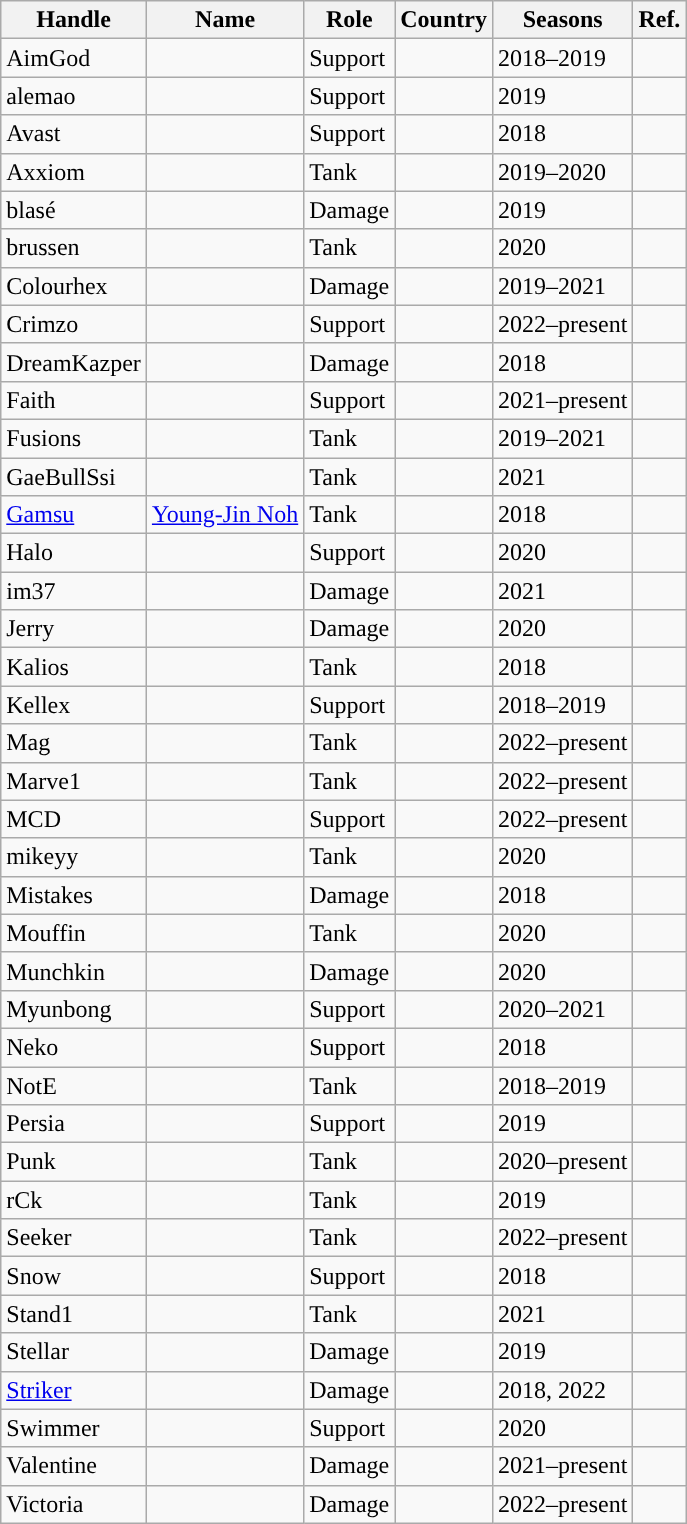<table class="wikitable sortable" style="text-align:left;">
<tr>
<th style="background-color:#">Handle</th>
<th style="background-color:#">Name</th>
<th style="background-color:#">Role</th>
<th style="background-color:#">Country</th>
<th style="background-color:#">Seasons</th>
<th style="background-color:#">Ref.</th>
</tr>
<tr>
<td>AimGod</td>
<td></td>
<td>Support</td>
<td></td>
<td>2018–2019</td>
<td></td>
</tr>
<tr>
<td>alemao</td>
<td></td>
<td>Support</td>
<td></td>
<td>2019</td>
<td></td>
</tr>
<tr>
<td>Avast</td>
<td></td>
<td>Support</td>
<td></td>
<td>2018</td>
<td></td>
</tr>
<tr>
<td>Axxiom</td>
<td></td>
<td>Tank</td>
<td></td>
<td>2019–2020</td>
<td></td>
</tr>
<tr>
<td>blasé</td>
<td></td>
<td>Damage</td>
<td></td>
<td>2019</td>
<td></td>
</tr>
<tr>
<td>brussen</td>
<td></td>
<td>Tank</td>
<td></td>
<td>2020</td>
<td></td>
</tr>
<tr>
<td>Colourhex</td>
<td></td>
<td>Damage</td>
<td></td>
<td>2019–2021</td>
<td></td>
</tr>
<tr>
<td>Crimzo</td>
<td></td>
<td>Support</td>
<td></td>
<td>2022–present</td>
<td></td>
</tr>
<tr>
<td>DreamKazper</td>
<td></td>
<td>Damage</td>
<td></td>
<td>2018</td>
<td></td>
</tr>
<tr>
<td>Faith</td>
<td></td>
<td>Support</td>
<td></td>
<td>2021–present</td>
<td></td>
</tr>
<tr>
<td>Fusions</td>
<td></td>
<td>Tank</td>
<td></td>
<td>2019–2021</td>
<td></td>
</tr>
<tr>
<td>GaeBullSsi</td>
<td></td>
<td>Tank</td>
<td></td>
<td>2021</td>
<td></td>
</tr>
<tr>
<td><a href='#'>Gamsu</a></td>
<td><a href='#'>Young-Jin Noh</a></td>
<td>Tank</td>
<td></td>
<td>2018</td>
<td></td>
</tr>
<tr>
<td>Halo</td>
<td></td>
<td>Support</td>
<td></td>
<td>2020</td>
<td></td>
</tr>
<tr>
<td>im37</td>
<td></td>
<td>Damage</td>
<td></td>
<td>2021</td>
<td></td>
</tr>
<tr>
<td>Jerry</td>
<td></td>
<td>Damage</td>
<td></td>
<td>2020</td>
<td></td>
</tr>
<tr>
<td>Kalios</td>
<td></td>
<td>Tank</td>
<td></td>
<td>2018</td>
<td></td>
</tr>
<tr>
<td>Kellex</td>
<td></td>
<td>Support</td>
<td></td>
<td>2018–2019</td>
<td></td>
</tr>
<tr>
<td>Mag</td>
<td></td>
<td>Tank</td>
<td></td>
<td>2022–present</td>
<td></td>
</tr>
<tr>
<td>Marve1</td>
<td></td>
<td>Tank</td>
<td></td>
<td>2022–present</td>
<td></td>
</tr>
<tr>
<td>MCD</td>
<td></td>
<td>Support</td>
<td></td>
<td>2022–present</td>
<td></td>
</tr>
<tr>
<td>mikeyy</td>
<td></td>
<td>Tank</td>
<td></td>
<td>2020</td>
<td></td>
</tr>
<tr>
<td>Mistakes</td>
<td></td>
<td>Damage</td>
<td></td>
<td>2018</td>
<td></td>
</tr>
<tr>
<td>Mouffin</td>
<td></td>
<td>Tank</td>
<td></td>
<td>2020</td>
<td></td>
</tr>
<tr>
<td>Munchkin</td>
<td></td>
<td>Damage</td>
<td></td>
<td>2020</td>
<td></td>
</tr>
<tr>
<td>Myunbong</td>
<td></td>
<td>Support</td>
<td></td>
<td>2020–2021</td>
<td></td>
</tr>
<tr>
<td>Neko</td>
<td></td>
<td>Support</td>
<td></td>
<td>2018</td>
<td></td>
</tr>
<tr>
<td>NotE</td>
<td></td>
<td>Tank</td>
<td></td>
<td>2018–2019</td>
<td></td>
</tr>
<tr>
<td>Persia</td>
<td></td>
<td>Support</td>
<td></td>
<td>2019</td>
<td></td>
</tr>
<tr>
<td>Punk</td>
<td></td>
<td>Tank</td>
<td></td>
<td>2020–present</td>
<td></td>
</tr>
<tr>
<td>rCk</td>
<td></td>
<td>Tank</td>
<td></td>
<td>2019</td>
<td></td>
</tr>
<tr>
<td>Seeker</td>
<td></td>
<td>Tank</td>
<td></td>
<td>2022–present</td>
<td></td>
</tr>
<tr>
<td>Snow</td>
<td></td>
<td>Support</td>
<td></td>
<td>2018</td>
<td></td>
</tr>
<tr>
<td>Stand1</td>
<td></td>
<td>Tank</td>
<td></td>
<td>2021</td>
<td></td>
</tr>
<tr>
<td>Stellar</td>
<td></td>
<td>Damage</td>
<td></td>
<td>2019</td>
<td></td>
</tr>
<tr>
<td><a href='#'>Striker</a></td>
<td></td>
<td>Damage</td>
<td></td>
<td>2018, 2022</td>
<td></td>
</tr>
<tr>
<td>Swimmer</td>
<td></td>
<td>Support</td>
<td></td>
<td>2020</td>
<td></td>
</tr>
<tr>
<td>Valentine</td>
<td></td>
<td>Damage</td>
<td></td>
<td>2021–present</td>
<td></td>
</tr>
<tr>
<td>Victoria</td>
<td></td>
<td>Damage</td>
<td></td>
<td>2022–present</td>
</tr>
</table>
